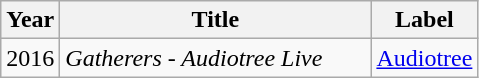<table class="wikitable">
<tr>
<th rowspan="1">Year</th>
<th width="200" rowspan="1">Title</th>
<th rowspan="1">Label</th>
</tr>
<tr>
<td>2016</td>
<td><em>Gatherers - Audiotree Live</em></td>
<td rowspan="1"><a href='#'>Audiotree</a></td>
</tr>
</table>
